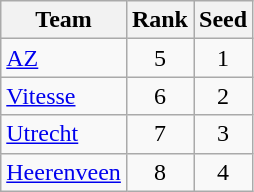<table class="wikitable" style="text-align: center;">
<tr>
<th>Team</th>
<th>Rank</th>
<th>Seed</th>
</tr>
<tr>
<td style="text-align: left;"><a href='#'>AZ</a></td>
<td>5</td>
<td>1</td>
</tr>
<tr>
<td style="text-align: left;"><a href='#'>Vitesse</a></td>
<td>6</td>
<td>2</td>
</tr>
<tr>
<td style="text-align: left;"><a href='#'>Utrecht</a></td>
<td>7</td>
<td>3</td>
</tr>
<tr>
<td style="text-align: left;"><a href='#'>Heerenveen</a></td>
<td>8</td>
<td>4</td>
</tr>
</table>
